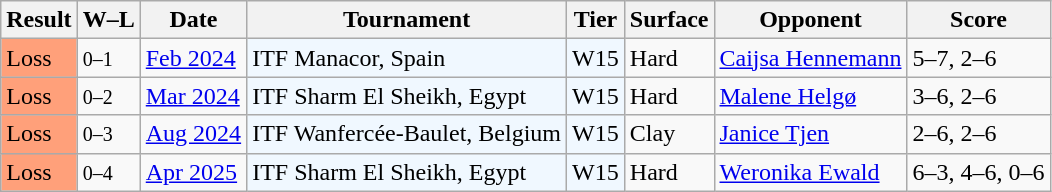<table class="sortable wikitable">
<tr>
<th>Result</th>
<th class="unsortable">W–L</th>
<th>Date</th>
<th>Tournament</th>
<th>Tier</th>
<th>Surface</th>
<th>Opponent</th>
<th class="unsortable">Score</th>
</tr>
<tr>
<td style="background:#ffa07a;">Loss</td>
<td><small>0–1</small></td>
<td><a href='#'>Feb 2024</a></td>
<td style="background:#f0f8ff;">ITF Manacor, Spain</td>
<td style="background:#f0f8ff;">W15</td>
<td>Hard</td>
<td> <a href='#'>Caijsa Hennemann</a></td>
<td>5–7, 2–6</td>
</tr>
<tr>
<td style="background:#ffa07a;">Loss</td>
<td><small>0–2</small></td>
<td><a href='#'>Mar 2024</a></td>
<td style="background:#f0f8ff;">ITF Sharm El Sheikh, Egypt</td>
<td style="background:#f0f8ff;">W15</td>
<td>Hard</td>
<td> <a href='#'>Malene Helgø</a></td>
<td>3–6, 2–6</td>
</tr>
<tr>
<td style="background:#ffa07a;">Loss</td>
<td><small>0–3</small></td>
<td><a href='#'>Aug 2024</a></td>
<td style="background:#f0f8ff;">ITF Wanfercée-Baulet, Belgium</td>
<td style="background:#f0f8ff;">W15</td>
<td>Clay</td>
<td> <a href='#'>Janice Tjen</a></td>
<td>2–6, 2–6</td>
</tr>
<tr>
<td style="background:#ffa07a;">Loss</td>
<td><small>0–4</small></td>
<td><a href='#'>Apr 2025</a></td>
<td style="background:#f0f8ff;">ITF Sharm El Sheikh, Egypt</td>
<td style="background:#f0f8ff;">W15</td>
<td>Hard</td>
<td> <a href='#'>Weronika Ewald</a></td>
<td>6–3, 4–6, 0–6</td>
</tr>
</table>
